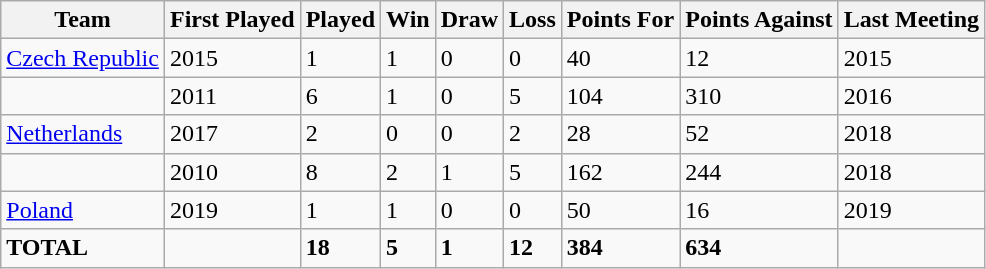<table class="sortable wikitable">
<tr>
<th>Team</th>
<th>First Played</th>
<th>Played</th>
<th>Win</th>
<th>Draw</th>
<th>Loss</th>
<th>Points For</th>
<th>Points Against</th>
<th>Last Meeting</th>
</tr>
<tr>
<td> <a href='#'>Czech Republic</a></td>
<td>2015</td>
<td>1</td>
<td>1</td>
<td>0</td>
<td>0</td>
<td>40</td>
<td>12</td>
<td>2015</td>
</tr>
<tr>
<td></td>
<td>2011</td>
<td>6</td>
<td>1</td>
<td>0</td>
<td>5</td>
<td>104</td>
<td>310</td>
<td>2016</td>
</tr>
<tr>
<td> <a href='#'>Netherlands</a></td>
<td>2017</td>
<td>2</td>
<td>0</td>
<td>0</td>
<td>2</td>
<td>28</td>
<td>52</td>
<td>2018</td>
</tr>
<tr>
<td></td>
<td>2010</td>
<td>8</td>
<td>2</td>
<td>1</td>
<td>5</td>
<td>162</td>
<td>244</td>
<td>2018</td>
</tr>
<tr>
<td> <a href='#'>Poland</a></td>
<td>2019</td>
<td>1</td>
<td>1</td>
<td>0</td>
<td>0</td>
<td>50</td>
<td>16</td>
<td>2019</td>
</tr>
<tr>
<td><strong>TOTAL</strong></td>
<td></td>
<td><strong>18</strong></td>
<td><strong>5</strong></td>
<td><strong>1</strong></td>
<td><strong>12</strong></td>
<td><strong>384</strong></td>
<td><strong>634</strong></td>
<td></td>
</tr>
</table>
